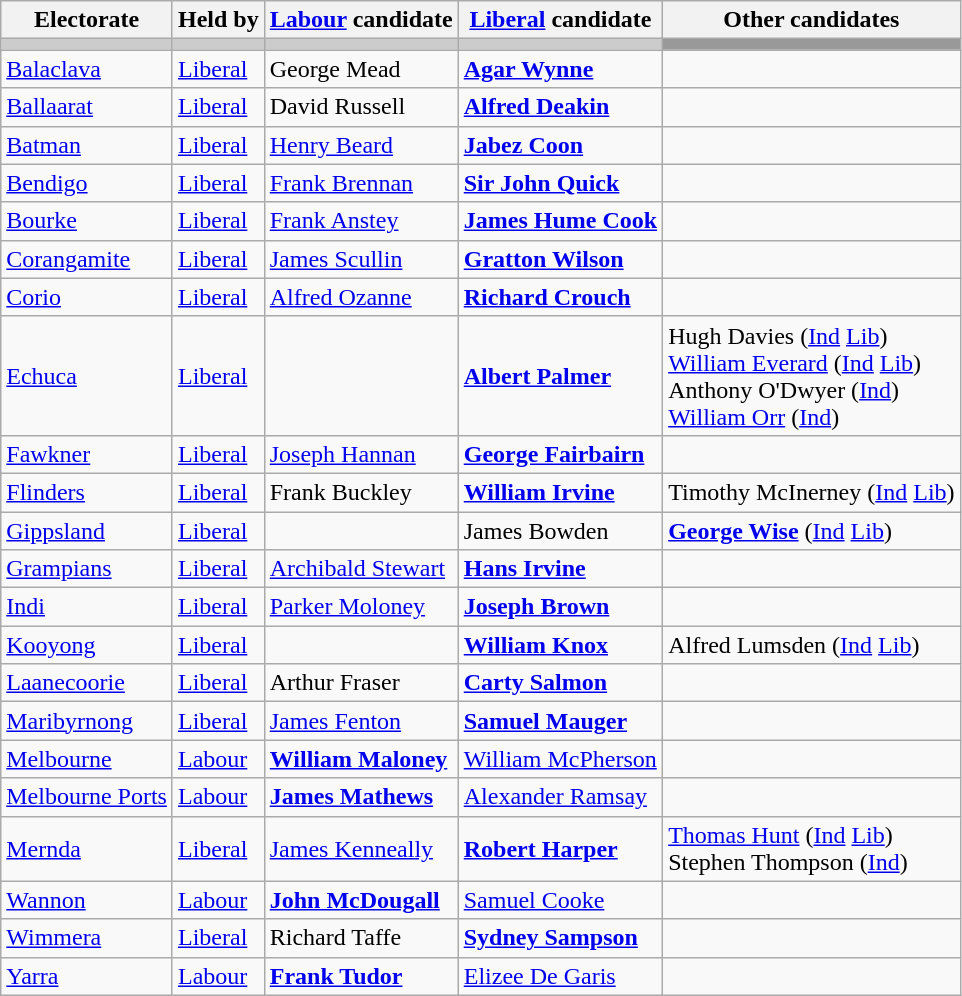<table class="wikitable">
<tr>
<th>Electorate</th>
<th>Held by</th>
<th><a href='#'>Labour</a> candidate</th>
<th><a href='#'>Liberal</a> candidate</th>
<th>Other candidates</th>
</tr>
<tr bgcolor="#cccccc">
<td></td>
<td></td>
<td></td>
<td></td>
<td bgcolor="#999999"></td>
</tr>
<tr>
<td><a href='#'>Balaclava</a></td>
<td><a href='#'>Liberal</a></td>
<td>George Mead</td>
<td><strong><a href='#'>Agar Wynne</a></strong></td>
<td></td>
</tr>
<tr>
<td><a href='#'>Ballaarat</a></td>
<td><a href='#'>Liberal</a></td>
<td>David Russell</td>
<td><strong><a href='#'>Alfred Deakin</a></strong></td>
<td></td>
</tr>
<tr>
<td><a href='#'>Batman</a></td>
<td><a href='#'>Liberal</a></td>
<td><a href='#'>Henry Beard</a></td>
<td><strong><a href='#'>Jabez Coon</a></strong></td>
<td></td>
</tr>
<tr>
<td><a href='#'>Bendigo</a></td>
<td><a href='#'>Liberal</a></td>
<td><a href='#'>Frank Brennan</a></td>
<td><strong><a href='#'>Sir John Quick</a></strong></td>
<td></td>
</tr>
<tr>
<td><a href='#'>Bourke</a></td>
<td><a href='#'>Liberal</a></td>
<td><a href='#'>Frank Anstey</a></td>
<td><strong><a href='#'>James Hume Cook</a></strong></td>
<td></td>
</tr>
<tr>
<td><a href='#'>Corangamite</a></td>
<td><a href='#'>Liberal</a></td>
<td><a href='#'>James Scullin</a></td>
<td><strong><a href='#'>Gratton Wilson</a></strong></td>
<td></td>
</tr>
<tr>
<td><a href='#'>Corio</a></td>
<td><a href='#'>Liberal</a></td>
<td><a href='#'>Alfred Ozanne</a></td>
<td><strong><a href='#'>Richard Crouch</a></strong></td>
<td></td>
</tr>
<tr>
<td><a href='#'>Echuca</a></td>
<td><a href='#'>Liberal</a></td>
<td></td>
<td><strong><a href='#'>Albert Palmer</a></strong></td>
<td>Hugh Davies (<a href='#'>Ind</a> <a href='#'>Lib</a>)<br><a href='#'>William Everard</a> (<a href='#'>Ind</a> <a href='#'>Lib</a>)<br>Anthony O'Dwyer (<a href='#'>Ind</a>)<br><a href='#'>William Orr</a> (<a href='#'>Ind</a>)</td>
</tr>
<tr>
<td><a href='#'>Fawkner</a></td>
<td><a href='#'>Liberal</a></td>
<td><a href='#'>Joseph Hannan</a></td>
<td><strong><a href='#'>George Fairbairn</a></strong></td>
<td></td>
</tr>
<tr>
<td><a href='#'>Flinders</a></td>
<td><a href='#'>Liberal</a></td>
<td>Frank Buckley</td>
<td><strong><a href='#'>William Irvine</a></strong></td>
<td>Timothy McInerney (<a href='#'>Ind</a> <a href='#'>Lib</a>)</td>
</tr>
<tr>
<td><a href='#'>Gippsland</a></td>
<td><a href='#'>Liberal</a></td>
<td></td>
<td>James Bowden</td>
<td><strong><a href='#'>George Wise</a></strong> (<a href='#'>Ind</a> <a href='#'>Lib</a>)</td>
</tr>
<tr>
<td><a href='#'>Grampians</a></td>
<td><a href='#'>Liberal</a></td>
<td><a href='#'>Archibald Stewart</a></td>
<td><strong><a href='#'>Hans Irvine</a></strong></td>
<td></td>
</tr>
<tr>
<td><a href='#'>Indi</a></td>
<td><a href='#'>Liberal</a></td>
<td><a href='#'>Parker Moloney</a></td>
<td><strong><a href='#'>Joseph Brown</a></strong></td>
<td></td>
</tr>
<tr>
<td><a href='#'>Kooyong</a></td>
<td><a href='#'>Liberal</a></td>
<td></td>
<td><strong><a href='#'>William Knox</a></strong></td>
<td>Alfred Lumsden (<a href='#'>Ind</a> <a href='#'>Lib</a>)</td>
</tr>
<tr>
<td><a href='#'>Laanecoorie</a></td>
<td><a href='#'>Liberal</a></td>
<td>Arthur Fraser</td>
<td><strong><a href='#'>Carty Salmon</a></strong></td>
<td></td>
</tr>
<tr>
<td><a href='#'>Maribyrnong</a></td>
<td><a href='#'>Liberal</a></td>
<td><a href='#'>James Fenton</a></td>
<td><strong><a href='#'>Samuel Mauger</a></strong></td>
<td></td>
</tr>
<tr>
<td><a href='#'>Melbourne</a></td>
<td><a href='#'>Labour</a></td>
<td><strong><a href='#'>William Maloney</a></strong></td>
<td><a href='#'>William McPherson</a></td>
<td></td>
</tr>
<tr>
<td><a href='#'>Melbourne Ports</a></td>
<td><a href='#'>Labour</a></td>
<td><strong><a href='#'>James Mathews</a></strong></td>
<td><a href='#'>Alexander Ramsay</a></td>
<td></td>
</tr>
<tr>
<td><a href='#'>Mernda</a></td>
<td><a href='#'>Liberal</a></td>
<td><a href='#'>James Kenneally</a></td>
<td><strong><a href='#'>Robert Harper</a></strong></td>
<td><a href='#'>Thomas Hunt</a> (<a href='#'>Ind</a> <a href='#'>Lib</a>)<br>Stephen Thompson (<a href='#'>Ind</a>)</td>
</tr>
<tr>
<td><a href='#'>Wannon</a></td>
<td><a href='#'>Labour</a></td>
<td><strong><a href='#'>John McDougall</a></strong></td>
<td><a href='#'>Samuel Cooke</a></td>
<td></td>
</tr>
<tr>
<td><a href='#'>Wimmera</a></td>
<td><a href='#'>Liberal</a></td>
<td>Richard Taffe</td>
<td><strong><a href='#'>Sydney Sampson</a></strong></td>
<td></td>
</tr>
<tr>
<td><a href='#'>Yarra</a></td>
<td><a href='#'>Labour</a></td>
<td><strong><a href='#'>Frank Tudor</a></strong></td>
<td><a href='#'>Elizee De Garis</a></td>
<td></td>
</tr>
</table>
